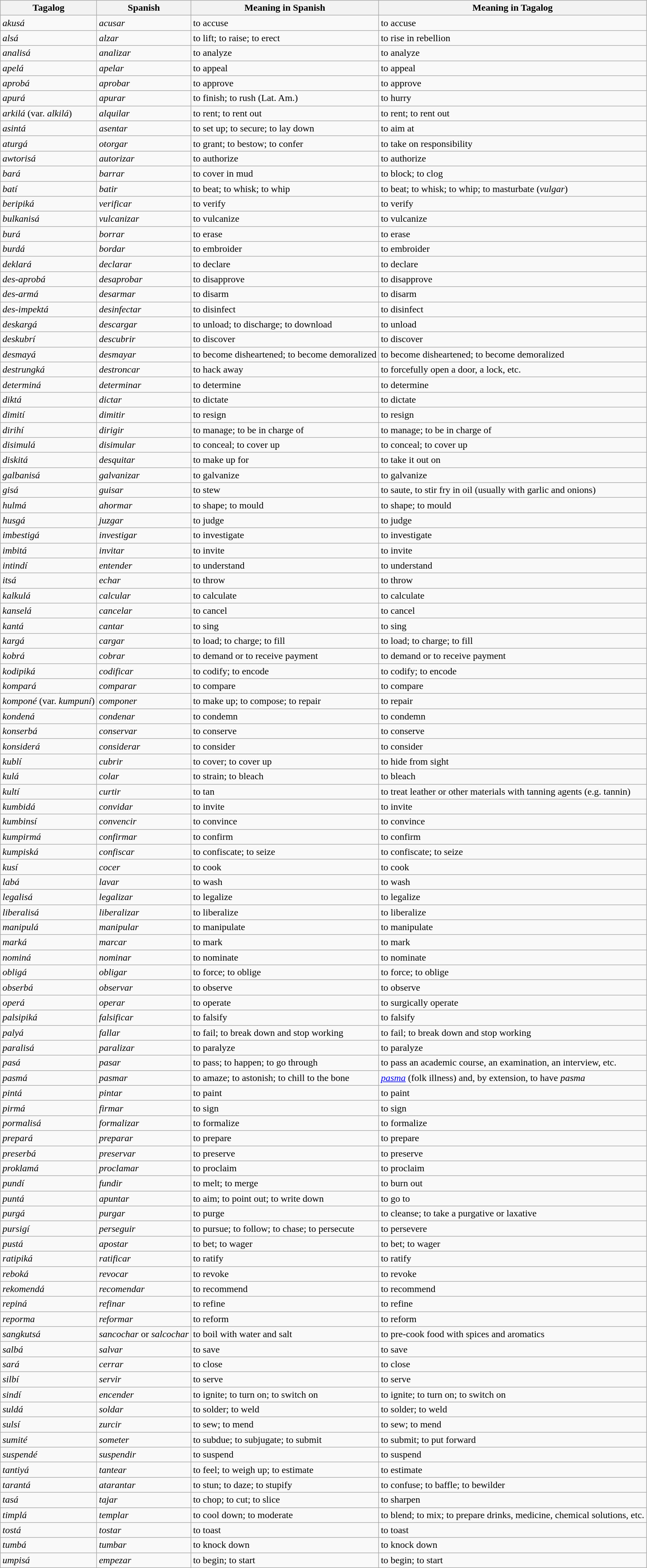<table class="wikitable sortable">
<tr>
<th>Tagalog</th>
<th>Spanish</th>
<th>Meaning in Spanish</th>
<th>Meaning in Tagalog</th>
</tr>
<tr>
<td><em>akusá</em></td>
<td><em>acusar</em></td>
<td>to accuse</td>
<td>to accuse</td>
</tr>
<tr>
<td><em>alsá</em></td>
<td><em>alzar</em></td>
<td>to lift; to raise; to erect</td>
<td>to rise in rebellion</td>
</tr>
<tr>
<td><em>analisá</em></td>
<td><em>analizar</em></td>
<td>to analyze</td>
<td>to analyze</td>
</tr>
<tr>
<td><em>apelá</em></td>
<td><em>apelar</em></td>
<td>to appeal</td>
<td>to appeal</td>
</tr>
<tr>
<td><em>aprobá</em></td>
<td><em>aprobar</em></td>
<td>to approve</td>
<td>to approve</td>
</tr>
<tr>
<td><em>apurá</em></td>
<td><em>apurar</em></td>
<td>to finish; to rush (Lat. Am.)</td>
<td>to hurry</td>
</tr>
<tr>
<td><em>arkilá</em> (var. <em>alkilá</em>)</td>
<td><em>alquilar</em></td>
<td>to rent; to rent out</td>
<td>to rent; to rent out</td>
</tr>
<tr>
<td><em>asintá</em></td>
<td><em>asentar</em></td>
<td>to set up; to secure; to lay down</td>
<td>to aim at</td>
</tr>
<tr>
<td><em>aturgá</em></td>
<td><em>otorgar</em></td>
<td>to grant; to bestow; to confer</td>
<td>to take on responsibility</td>
</tr>
<tr>
<td><em>awtorisá</em></td>
<td><em>autorizar</em></td>
<td>to authorize</td>
<td>to authorize</td>
</tr>
<tr>
<td><em>bará</em></td>
<td><em>barrar</em></td>
<td>to cover in mud</td>
<td>to block; to clog</td>
</tr>
<tr>
<td><em>batí</em></td>
<td><em>batir</em></td>
<td>to beat; to whisk; to whip</td>
<td>to beat; to whisk; to whip; to masturbate (<em>vulgar</em>)</td>
</tr>
<tr>
<td><em>beripiká</em></td>
<td><em>verificar</em></td>
<td>to verify</td>
<td>to verify</td>
</tr>
<tr>
<td><em>bulkanisá</em></td>
<td><em>vulcanizar</em></td>
<td>to vulcanize</td>
<td>to vulcanize</td>
</tr>
<tr>
<td><em>burá</em></td>
<td><em>borrar</em></td>
<td>to erase</td>
<td>to erase</td>
</tr>
<tr>
<td><em>burdá</em></td>
<td><em>bordar</em></td>
<td>to embroider</td>
<td>to embroider</td>
</tr>
<tr>
<td><em>deklará</em></td>
<td><em>declarar</em></td>
<td>to declare</td>
<td>to declare</td>
</tr>
<tr>
<td><em>des-aprobá</em></td>
<td><em>desaprobar</em></td>
<td>to disapprove</td>
<td>to disapprove</td>
</tr>
<tr>
<td><em>des-armá</em></td>
<td><em>desarmar</em></td>
<td>to disarm</td>
<td>to disarm</td>
</tr>
<tr>
<td><em>des-impektá</em></td>
<td><em>desinfectar</em></td>
<td>to disinfect</td>
<td>to disinfect</td>
</tr>
<tr>
<td><em>deskargá</em></td>
<td><em>descargar</em></td>
<td>to unload; to discharge; to download</td>
<td>to unload</td>
</tr>
<tr>
<td><em>deskubrí</em></td>
<td><em>descubrir</em></td>
<td>to discover</td>
<td>to discover</td>
</tr>
<tr>
<td><em>desmayá</em></td>
<td><em>desmayar</em></td>
<td>to become disheartened; to become demoralized</td>
<td>to become disheartened; to become demoralized</td>
</tr>
<tr>
<td><em>destrungká</em></td>
<td><em>destroncar</em></td>
<td>to hack away</td>
<td>to forcefully open a door, a lock, etc.</td>
</tr>
<tr>
<td><em>determiná</em></td>
<td><em>determinar</em></td>
<td>to determine</td>
<td>to determine</td>
</tr>
<tr>
<td><em>diktá</em></td>
<td><em>dictar</em></td>
<td>to dictate</td>
<td>to dictate</td>
</tr>
<tr>
<td><em>dimití</em></td>
<td><em>dimitir</em></td>
<td>to resign</td>
<td>to resign</td>
</tr>
<tr>
<td><em>dirihí</em></td>
<td><em>dirigir</em></td>
<td>to manage; to be in charge of</td>
<td>to manage; to be in charge of</td>
</tr>
<tr>
<td><em>disimulá</em></td>
<td><em>disimular</em></td>
<td>to conceal; to cover up</td>
<td>to conceal; to cover up</td>
</tr>
<tr>
<td><em>diskitá</em></td>
<td><em>desquitar</em></td>
<td>to make up for</td>
<td>to take it out on</td>
</tr>
<tr>
<td><em>galbanisá</em></td>
<td><em>galvanizar</em></td>
<td>to galvanize</td>
<td>to galvanize</td>
</tr>
<tr>
<td><em>gisá</em></td>
<td><em>guisar</em></td>
<td>to stew</td>
<td>to saute, to stir fry in oil (usually with garlic and onions)</td>
</tr>
<tr>
<td><em>hulmá</em></td>
<td><em>ahormar</em></td>
<td>to shape; to mould</td>
<td>to shape; to mould</td>
</tr>
<tr>
<td><em>husgá</em></td>
<td><em>juzgar</em></td>
<td>to judge</td>
<td>to judge</td>
</tr>
<tr>
<td><em>imbestigá</em></td>
<td><em>investigar</em></td>
<td>to investigate</td>
<td>to investigate</td>
</tr>
<tr>
<td><em>imbitá</em></td>
<td><em>invitar</em></td>
<td>to invite</td>
<td>to invite</td>
</tr>
<tr>
<td><em>intindí</em></td>
<td><em>entender</em></td>
<td>to understand</td>
<td>to understand</td>
</tr>
<tr>
<td><em>itsá</em></td>
<td><em>echar</em></td>
<td>to throw</td>
<td>to throw</td>
</tr>
<tr>
<td><em>kalkulá</em></td>
<td><em>calcular</em></td>
<td>to calculate</td>
<td>to calculate</td>
</tr>
<tr>
<td><em>kanselá</em></td>
<td><em>cancelar</em></td>
<td>to cancel</td>
<td>to cancel</td>
</tr>
<tr>
<td><em>kantá</em></td>
<td><em>cantar</em></td>
<td>to sing</td>
<td>to sing</td>
</tr>
<tr>
<td><em>kargá</em></td>
<td><em>cargar</em></td>
<td>to load; to charge; to fill</td>
<td>to load; to charge; to fill</td>
</tr>
<tr>
<td><em>kobrá</em></td>
<td><em>cobrar</em></td>
<td>to demand or to receive payment</td>
<td>to demand or to receive payment</td>
</tr>
<tr>
<td><em>kodipiká</em></td>
<td><em>codificar</em></td>
<td>to codify; to encode</td>
<td>to codify; to encode</td>
</tr>
<tr>
<td><em>kompará</em></td>
<td><em>comparar</em></td>
<td>to compare</td>
<td>to compare</td>
</tr>
<tr>
<td><em>komponé</em> (var. <em>kumpuní</em>)</td>
<td><em>componer</em></td>
<td>to make up; to compose; to repair</td>
<td>to repair</td>
</tr>
<tr>
<td><em>kondená</em></td>
<td><em>condenar</em></td>
<td>to condemn</td>
<td>to condemn</td>
</tr>
<tr>
<td><em>konserbá</em></td>
<td><em>conservar</em></td>
<td>to conserve</td>
<td>to conserve</td>
</tr>
<tr>
<td><em>konsiderá</em></td>
<td><em>considerar</em></td>
<td>to consider</td>
<td>to consider</td>
</tr>
<tr>
<td><em>kublí</em></td>
<td><em>cubrir</em></td>
<td>to cover; to cover up</td>
<td>to hide from sight</td>
</tr>
<tr>
<td><em>kulá</em></td>
<td><em>colar</em></td>
<td>to strain; to bleach</td>
<td>to bleach</td>
</tr>
<tr>
<td><em>kultí</em></td>
<td><em>curtir</em></td>
<td>to tan</td>
<td>to treat leather or other materials with tanning agents (e.g. tannin)</td>
</tr>
<tr>
<td><em>kumbidá</em></td>
<td><em>convidar</em></td>
<td>to invite</td>
<td>to invite</td>
</tr>
<tr>
<td><em>kumbinsí</em></td>
<td><em>convencir</em></td>
<td>to convince</td>
<td>to convince</td>
</tr>
<tr>
<td><em>kumpirmá</em></td>
<td><em>confirmar</em></td>
<td>to confirm</td>
<td>to confirm</td>
</tr>
<tr>
<td><em>kumpiská</em></td>
<td><em>confiscar</em></td>
<td>to confiscate; to seize</td>
<td>to confiscate; to seize</td>
</tr>
<tr>
<td><em>kusí</em></td>
<td><em>cocer</em></td>
<td>to cook</td>
<td>to cook</td>
</tr>
<tr>
<td><em>labá</em></td>
<td><em>lavar</em></td>
<td>to wash</td>
<td>to wash</td>
</tr>
<tr>
<td><em>legalisá</em></td>
<td><em>legalizar</em></td>
<td>to legalize</td>
<td>to legalize</td>
</tr>
<tr>
<td><em>liberalisá</em></td>
<td><em>liberalizar</em></td>
<td>to liberalize</td>
<td>to liberalize</td>
</tr>
<tr>
<td><em>manipulá</em></td>
<td><em>manipular</em></td>
<td>to manipulate</td>
<td>to manipulate</td>
</tr>
<tr>
<td><em>marká</em></td>
<td><em>marcar</em></td>
<td>to mark</td>
<td>to mark</td>
</tr>
<tr>
<td><em>nominá</em></td>
<td><em>nominar</em></td>
<td>to nominate</td>
<td>to nominate</td>
</tr>
<tr>
<td><em>obligá</em></td>
<td><em>obligar</em></td>
<td>to force; to oblige</td>
<td>to force; to oblige</td>
</tr>
<tr>
<td><em>obserbá</em></td>
<td><em>observar</em></td>
<td>to observe</td>
<td>to observe</td>
</tr>
<tr>
<td><em>operá</em></td>
<td><em>operar</em></td>
<td>to operate</td>
<td>to surgically operate</td>
</tr>
<tr>
<td><em>palsipiká</em></td>
<td><em>falsificar</em></td>
<td>to falsify</td>
<td>to falsify</td>
</tr>
<tr>
<td><em>palyá</em></td>
<td><em>fallar</em></td>
<td>to fail; to break down and stop working</td>
<td>to fail; to break down and stop working</td>
</tr>
<tr>
<td><em>paralisá </em></td>
<td><em>paralizar</em></td>
<td>to paralyze</td>
<td>to paralyze</td>
</tr>
<tr>
<td><em>pasá</em></td>
<td><em>pasar</em></td>
<td>to pass; to happen; to go through</td>
<td>to pass an academic course, an examination, an interview, etc.</td>
</tr>
<tr>
<td><em>pasmá</em></td>
<td><em>pasmar</em></td>
<td>to amaze; to astonish; to chill to the bone</td>
<td><em><a href='#'>pasma</a></em> (folk illness) and, by extension, to have <em>pasma</em></td>
</tr>
<tr>
<td><em>pintá</em></td>
<td><em>pintar</em></td>
<td>to paint</td>
<td>to paint</td>
</tr>
<tr>
<td><em>pirmá</em></td>
<td><em>firmar</em></td>
<td>to sign</td>
<td>to sign</td>
</tr>
<tr>
<td><em>pormalisá</em></td>
<td><em>formalizar</em></td>
<td>to formalize</td>
<td>to formalize</td>
</tr>
<tr>
<td><em>prepará</em></td>
<td><em>preparar</em></td>
<td>to prepare</td>
<td>to prepare</td>
</tr>
<tr>
<td><em>preserbá</em></td>
<td><em>preservar</em></td>
<td>to preserve</td>
<td>to preserve</td>
</tr>
<tr>
<td><em>proklamá</em></td>
<td><em>proclamar</em></td>
<td>to proclaim</td>
<td>to proclaim</td>
</tr>
<tr>
<td><em>pundí</em></td>
<td><em>fundir</em></td>
<td>to melt; to merge</td>
<td>to burn out</td>
</tr>
<tr>
<td><em>puntá</em></td>
<td><em>apuntar</em></td>
<td>to aim; to point out; to write down</td>
<td>to go to</td>
</tr>
<tr>
<td><em>purgá</em></td>
<td><em>purgar</em></td>
<td>to purge</td>
<td>to cleanse; to take a purgative or laxative</td>
</tr>
<tr>
<td><em>pursigí</em></td>
<td><em>perseguir</em></td>
<td>to pursue; to follow; to chase; to persecute</td>
<td>to persevere</td>
</tr>
<tr>
<td><em>pustá</em></td>
<td><em>apostar</em></td>
<td>to bet; to wager</td>
<td>to bet; to wager</td>
</tr>
<tr>
<td><em>ratipiká</em></td>
<td><em>ratificar</em></td>
<td>to ratify</td>
<td>to ratify</td>
</tr>
<tr>
<td><em>reboká</em></td>
<td><em>revocar</em></td>
<td>to revoke</td>
<td>to revoke</td>
</tr>
<tr>
<td><em>rekomendá</em></td>
<td><em>recomendar</em></td>
<td>to recommend</td>
<td>to recommend</td>
</tr>
<tr>
<td><em>repiná</em></td>
<td><em>refinar</em></td>
<td>to refine</td>
<td>to refine</td>
</tr>
<tr>
<td><em>reporma</em></td>
<td><em>reformar</em></td>
<td>to reform</td>
<td>to reform</td>
</tr>
<tr>
<td><em>sangkutsá</em></td>
<td><em>sancochar</em> or <em>salcochar</em></td>
<td>to boil with water and salt</td>
<td>to pre-cook food with spices and aromatics</td>
</tr>
<tr>
<td><em>salbá</em></td>
<td><em>salvar</em></td>
<td>to save</td>
<td>to save</td>
</tr>
<tr>
<td><em>sará</em></td>
<td><em>cerrar</em></td>
<td>to close</td>
<td>to close</td>
</tr>
<tr>
<td><em>silbí</em></td>
<td><em>servir</em></td>
<td>to serve</td>
<td>to serve</td>
</tr>
<tr>
<td><em>sindí</em></td>
<td><em>encender</em></td>
<td>to ignite; to turn on; to switch on</td>
<td>to ignite; to turn on; to switch on</td>
</tr>
<tr>
<td><em>suldá</em></td>
<td><em>soldar</em></td>
<td>to solder; to weld</td>
<td>to solder; to weld</td>
</tr>
<tr>
<td><em>sulsí</em></td>
<td><em>zurcir</em></td>
<td>to sew; to mend</td>
<td>to sew; to mend</td>
</tr>
<tr>
<td><em>sumité</em></td>
<td><em>someter</em></td>
<td>to subdue; to subjugate; to submit</td>
<td>to submit; to put forward</td>
</tr>
<tr>
<td><em>suspendé</em></td>
<td><em>suspendir</em></td>
<td>to suspend</td>
<td>to suspend</td>
</tr>
<tr>
<td><em>tantiyá</em></td>
<td><em>tantear</em></td>
<td>to feel; to weigh up; to estimate</td>
<td>to estimate</td>
</tr>
<tr>
<td><em>tarantá</em></td>
<td><em>atarantar</em></td>
<td>to stun; to daze; to stupify</td>
<td>to confuse; to baffle; to bewilder</td>
</tr>
<tr>
<td><em>tasá</em></td>
<td><em>tajar</em></td>
<td>to chop; to cut; to slice</td>
<td>to sharpen</td>
</tr>
<tr>
<td><em>timplá</em></td>
<td><em>templar</em></td>
<td>to cool down; to moderate</td>
<td>to blend; to mix; to prepare drinks, medicine, chemical solutions, etc.</td>
</tr>
<tr>
<td><em>tostá</em></td>
<td><em>tostar</em></td>
<td>to toast</td>
<td>to toast</td>
</tr>
<tr>
<td><em>tumbá</em></td>
<td><em>tumbar</em></td>
<td>to knock down</td>
<td>to knock down</td>
</tr>
<tr>
<td><em>umpisá</em></td>
<td><em>empezar</em></td>
<td>to begin; to start</td>
<td>to begin; to start</td>
</tr>
</table>
